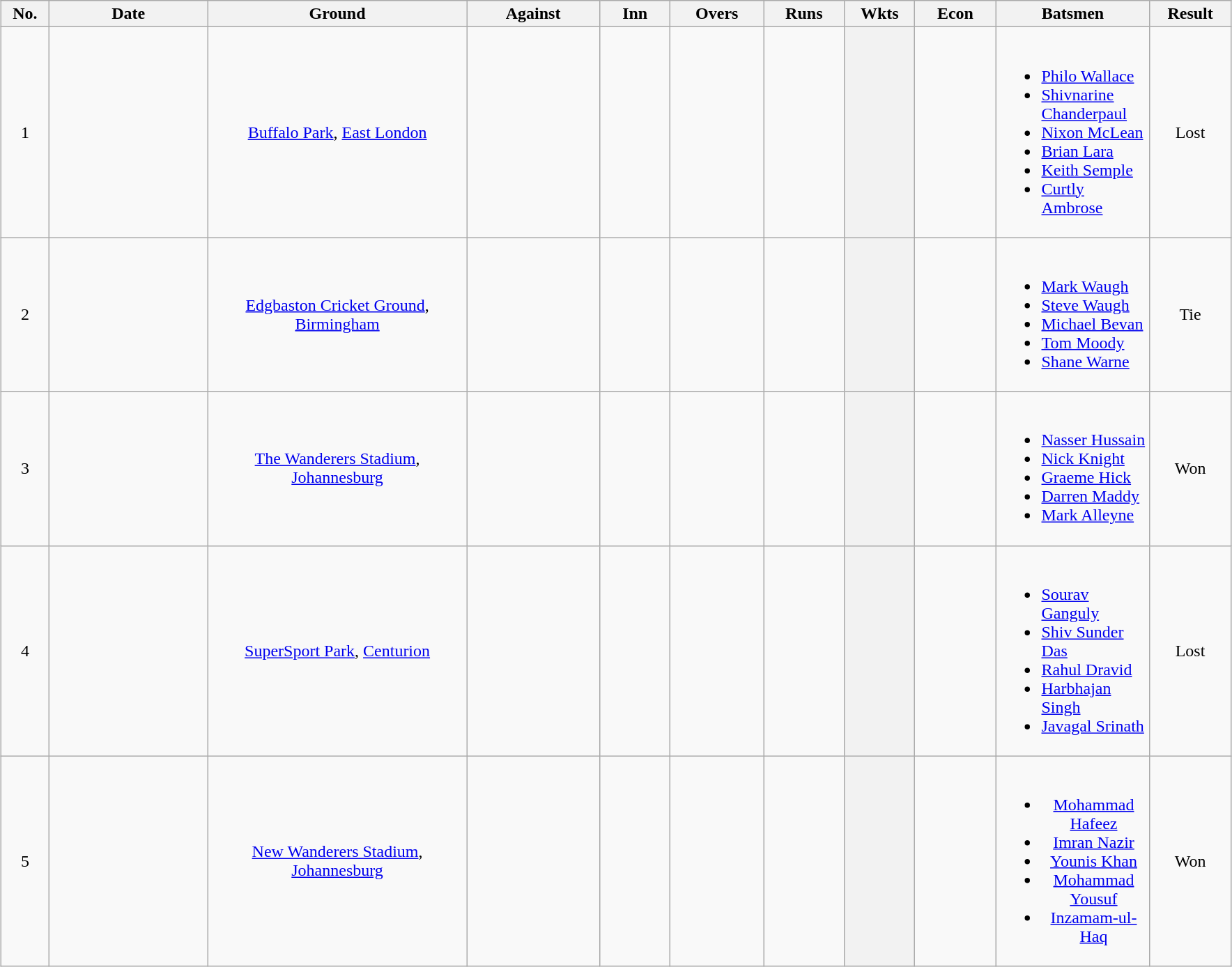<table class="wikitable plainrowheaders sortable" style="margin: 1em auto 1em auto">
<tr align=center>
<th scope="col" style="width:38px;">No.</th>
<th scope="col" style="width:145px;">Date</th>
<th scope="col" style="width:240px;">Ground</th>
<th scope="col" style="width:120px;">Against</th>
<th scope="col" style="width:60px;">Inn</th>
<th scope="col" style="width:82px;">Overs</th>
<th scope="col" style="width:70px;">Runs</th>
<th scope="col" style="width:60px;">Wkts</th>
<th scope="col" style="width:70px;">Econ</th>
<th scope="col" style="width:140px;">Batsmen</th>
<th scope="col" style="width:70px;">Result</th>
</tr>
<tr align=center>
<td>1</td>
<td></td>
<td><a href='#'>Buffalo Park</a>, <a href='#'>East London</a></td>
<td></td>
<td></td>
<td></td>
<td></td>
<th scope="row"></th>
<td></td>
<td align=left><br><ul><li><a href='#'>Philo Wallace</a></li><li><a href='#'>Shivnarine Chanderpaul</a></li><li><a href='#'>Nixon McLean</a></li><li><a href='#'>Brian Lara</a></li><li><a href='#'>Keith Semple</a></li><li><a href='#'>Curtly Ambrose</a></li></ul></td>
<td>Lost</td>
</tr>
<tr align=center>
<td>2</td>
<td></td>
<td><a href='#'>Edgbaston Cricket Ground</a>, <a href='#'>Birmingham</a></td>
<td></td>
<td></td>
<td></td>
<td></td>
<th scope="row"></th>
<td></td>
<td align=left><br><ul><li><a href='#'>Mark Waugh</a></li><li><a href='#'>Steve Waugh</a></li><li><a href='#'>Michael Bevan</a></li><li><a href='#'>Tom Moody</a></li><li><a href='#'>Shane Warne</a></li></ul></td>
<td>Tie</td>
</tr>
<tr align=center>
<td>3</td>
<td> </td>
<td><a href='#'>The Wanderers Stadium</a>, <a href='#'>Johannesburg</a></td>
<td></td>
<td></td>
<td></td>
<td></td>
<th scope="row"></th>
<td></td>
<td align=left><br><ul><li><a href='#'>Nasser Hussain</a></li><li><a href='#'>Nick Knight</a></li><li><a href='#'>Graeme Hick</a></li><li><a href='#'>Darren Maddy</a></li><li><a href='#'>Mark Alleyne</a></li></ul></td>
<td>Won</td>
</tr>
<tr align=center>
<td>4</td>
<td></td>
<td><a href='#'>SuperSport Park</a>, <a href='#'>Centurion</a></td>
<td></td>
<td></td>
<td></td>
<td></td>
<th scope="row"></th>
<td></td>
<td align=left><br><ul><li><a href='#'>Sourav Ganguly</a></li><li><a href='#'>Shiv Sunder Das</a></li><li><a href='#'>Rahul Dravid</a></li><li><a href='#'>Harbhajan Singh</a></li><li><a href='#'>Javagal Srinath</a></li></ul></td>
<td>Lost</td>
</tr>
<tr align=center>
<td>5</td>
<td> </td>
<td><a href='#'>New Wanderers Stadium</a>, <a href='#'>Johannesburg</a></td>
<td></td>
<td></td>
<td></td>
<td></td>
<th scope="row"></th>
<td></td>
<td><br><ul><li><a href='#'>Mohammad Hafeez</a></li><li><a href='#'>Imran Nazir</a></li><li><a href='#'>Younis Khan</a></li><li><a href='#'>Mohammad Yousuf</a></li><li><a href='#'>Inzamam-ul-Haq</a></li></ul></td>
<td>Won</td>
</tr>
</table>
